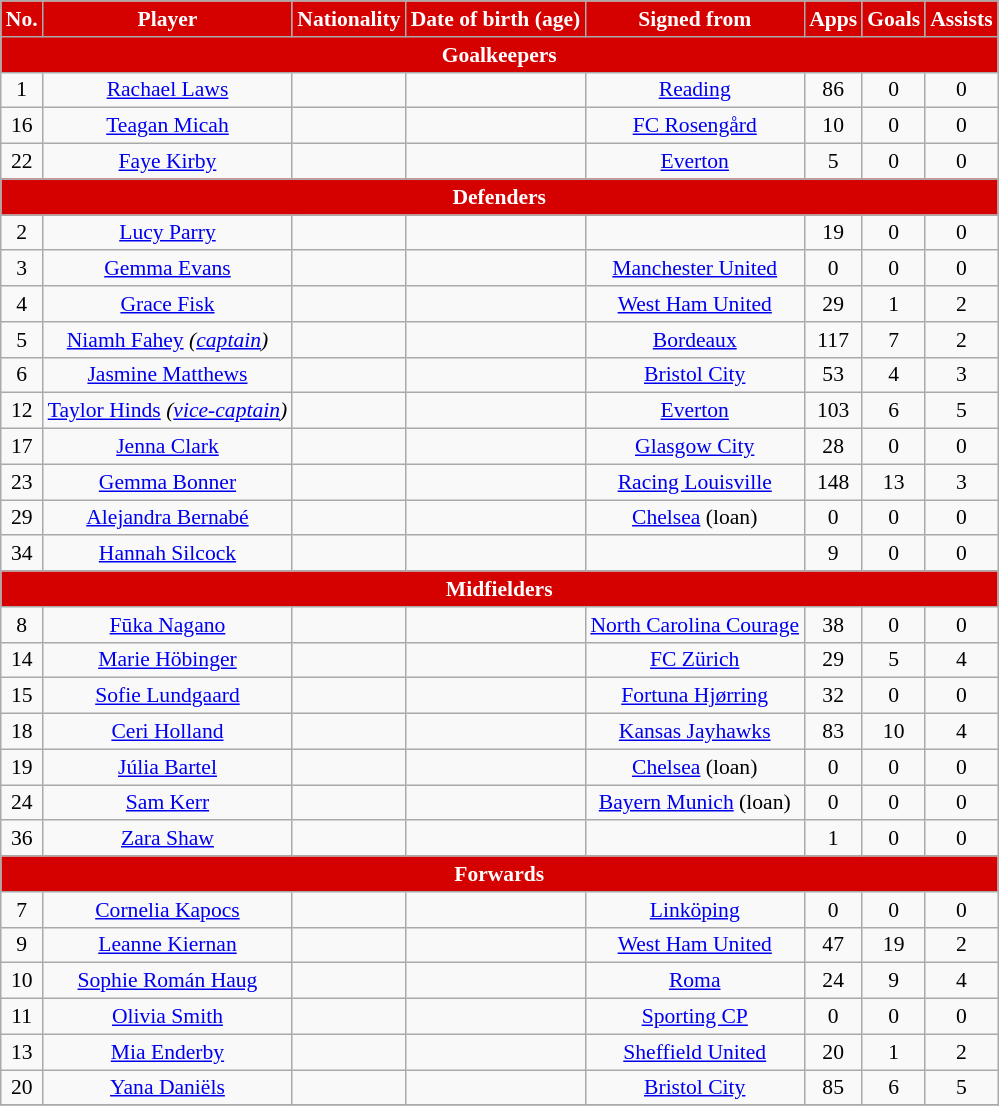<table class="wikitable sortable" style="text-align:center; font-size:90%;">
<tr>
<th style="background:#d50000; color:white; text-align:center;">No.</th>
<th style="background:#d50000; color:white; text-align:center;">Player</th>
<th style="background:#d50000; color:white; text-align:center;">Nationality</th>
<th style="background:#d50000; color:white; text-align:center;">Date of birth (age)</th>
<th style="background:#d50000; color:white; text-align:center;">Signed from</th>
<th style="background:#d50000; color:white; text-align:center;">Apps</th>
<th style="background:#d50000; color:white; text-align:center;">Goals</th>
<th style="background:#d50000; color:white; text-align:center;">Assists</th>
</tr>
<tr>
<th colspan="10" style="background:#d50000; color:white; text-align:center"><strong>Goalkeepers</strong></th>
</tr>
<tr>
<td>1</td>
<td><a href='#'>Rachael Laws</a></td>
<td></td>
<td></td>
<td> <a href='#'>Reading</a></td>
<td>86</td>
<td>0</td>
<td>0</td>
</tr>
<tr>
<td>16</td>
<td><a href='#'>Teagan Micah</a></td>
<td></td>
<td></td>
<td> <a href='#'>FC Rosengård</a></td>
<td>10</td>
<td>0</td>
<td>0</td>
</tr>
<tr>
<td>22</td>
<td><a href='#'>Faye Kirby</a></td>
<td></td>
<td></td>
<td> <a href='#'>Everton</a></td>
<td>5</td>
<td>0</td>
<td>0</td>
</tr>
<tr>
<th colspan="10" style="background:#d50000; color:white; text-align:center"><strong>Defenders</strong></th>
</tr>
<tr>
<td>2</td>
<td><a href='#'>Lucy Parry</a></td>
<td></td>
<td></td>
<td></td>
<td>19</td>
<td>0</td>
<td>0</td>
</tr>
<tr>
<td>3</td>
<td><a href='#'>Gemma Evans</a></td>
<td></td>
<td></td>
<td> <a href='#'>Manchester United</a></td>
<td>0</td>
<td>0</td>
<td>0</td>
</tr>
<tr>
<td>4</td>
<td><a href='#'>Grace Fisk</a></td>
<td></td>
<td></td>
<td> <a href='#'>West Ham United</a></td>
<td>29</td>
<td>1</td>
<td>2</td>
</tr>
<tr>
<td>5</td>
<td><a href='#'>Niamh Fahey</a> <em>(<a href='#'>captain</a>)</em></td>
<td></td>
<td></td>
<td> <a href='#'>Bordeaux</a></td>
<td>117</td>
<td>7</td>
<td>2</td>
</tr>
<tr>
<td>6</td>
<td><a href='#'>Jasmine Matthews</a></td>
<td></td>
<td></td>
<td> <a href='#'>Bristol City</a></td>
<td>53</td>
<td>4</td>
<td>3</td>
</tr>
<tr>
<td>12</td>
<td><a href='#'>Taylor Hinds</a> <em>(<a href='#'>vice-captain</a>)</em></td>
<td></td>
<td></td>
<td> <a href='#'>Everton</a></td>
<td>103</td>
<td>6</td>
<td>5</td>
</tr>
<tr>
<td>17</td>
<td><a href='#'>Jenna Clark</a></td>
<td></td>
<td></td>
<td> <a href='#'>Glasgow City</a></td>
<td>28</td>
<td>0</td>
<td>0</td>
</tr>
<tr>
<td>23</td>
<td><a href='#'>Gemma Bonner</a></td>
<td></td>
<td></td>
<td> <a href='#'>Racing Louisville</a></td>
<td>148</td>
<td>13</td>
<td>3</td>
</tr>
<tr>
<td>29</td>
<td><a href='#'>Alejandra Bernabé</a></td>
<td></td>
<td></td>
<td> <a href='#'>Chelsea</a> (loan)</td>
<td>0</td>
<td>0</td>
<td>0</td>
</tr>
<tr>
<td>34</td>
<td><a href='#'>Hannah Silcock</a></td>
<td></td>
<td></td>
<td></td>
<td>9</td>
<td>0</td>
<td>0</td>
</tr>
<tr>
<th colspan="10" style="background:#d50000; color:white; text-align:center"><strong>Midfielders</strong></th>
</tr>
<tr>
<td>8</td>
<td><a href='#'>Fūka Nagano</a></td>
<td></td>
<td></td>
<td> <a href='#'>North Carolina Courage</a></td>
<td>38</td>
<td>0</td>
<td>0</td>
</tr>
<tr>
<td>14</td>
<td><a href='#'>Marie Höbinger</a></td>
<td></td>
<td></td>
<td> <a href='#'>FC Zürich</a></td>
<td>29</td>
<td>5</td>
<td>4</td>
</tr>
<tr>
<td>15</td>
<td><a href='#'>Sofie Lundgaard</a></td>
<td></td>
<td></td>
<td> <a href='#'>Fortuna Hjørring</a></td>
<td>32</td>
<td>0</td>
<td>0</td>
</tr>
<tr>
<td>18</td>
<td><a href='#'>Ceri Holland</a></td>
<td></td>
<td></td>
<td> <a href='#'>Kansas Jayhawks</a></td>
<td>83</td>
<td>10</td>
<td>4</td>
</tr>
<tr>
<td>19</td>
<td><a href='#'>Júlia Bartel</a></td>
<td></td>
<td></td>
<td> <a href='#'>Chelsea</a> (loan)</td>
<td>0</td>
<td>0</td>
<td>0</td>
</tr>
<tr>
<td>24</td>
<td><a href='#'>Sam Kerr</a></td>
<td></td>
<td></td>
<td> <a href='#'>Bayern Munich</a> (loan)</td>
<td>0</td>
<td>0</td>
<td>0</td>
</tr>
<tr>
<td>36</td>
<td><a href='#'>Zara Shaw</a></td>
<td></td>
<td></td>
<td></td>
<td>1</td>
<td>0</td>
<td>0</td>
</tr>
<tr>
<th colspan="10" style="background:#d50000; color:white; text-align:center"><strong>Forwards</strong></th>
</tr>
<tr>
<td>7</td>
<td><a href='#'>Cornelia Kapocs</a></td>
<td></td>
<td></td>
<td> <a href='#'>Linköping</a></td>
<td>0</td>
<td>0</td>
<td>0</td>
</tr>
<tr>
<td>9</td>
<td><a href='#'>Leanne Kiernan</a></td>
<td></td>
<td></td>
<td>  <a href='#'>West Ham United</a></td>
<td>47</td>
<td>19</td>
<td>2</td>
</tr>
<tr>
<td>10</td>
<td><a href='#'>Sophie Román Haug</a></td>
<td></td>
<td></td>
<td> <a href='#'>Roma</a></td>
<td>24</td>
<td>9</td>
<td>4</td>
</tr>
<tr>
<td>11</td>
<td><a href='#'>Olivia Smith</a></td>
<td></td>
<td></td>
<td> <a href='#'>Sporting CP</a></td>
<td>0</td>
<td>0</td>
<td>0</td>
</tr>
<tr>
<td>13</td>
<td><a href='#'>Mia Enderby</a></td>
<td></td>
<td></td>
<td> <a href='#'>Sheffield United</a></td>
<td>20</td>
<td>1</td>
<td>2</td>
</tr>
<tr>
<td>20</td>
<td><a href='#'>Yana Daniëls</a></td>
<td></td>
<td></td>
<td> <a href='#'>Bristol City</a></td>
<td>85</td>
<td>6</td>
<td>5</td>
</tr>
<tr>
</tr>
</table>
